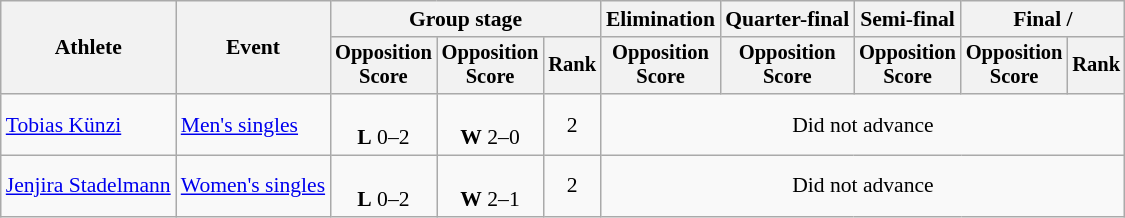<table class="wikitable" style="font-size:90%">
<tr>
<th rowspan="2">Athlete</th>
<th rowspan="2">Event</th>
<th colspan="3">Group stage</th>
<th>Elimination</th>
<th>Quarter-final</th>
<th>Semi-final</th>
<th colspan="2">Final / </th>
</tr>
<tr style="font-size:95%">
<th>Opposition<br>Score</th>
<th>Opposition<br>Score</th>
<th>Rank</th>
<th>Opposition<br>Score</th>
<th>Opposition<br>Score</th>
<th>Opposition<br>Score</th>
<th>Opposition<br>Score</th>
<th>Rank</th>
</tr>
<tr align="center">
<td align="left"><a href='#'>Tobias Künzi</a></td>
<td align="left"><a href='#'>Men's singles</a></td>
<td><br><strong>L</strong> 0–2</td>
<td><br><strong>W</strong> 2–0</td>
<td>2</td>
<td colspan="5">Did not advance</td>
</tr>
<tr align="center">
<td align="left"><a href='#'>Jenjira Stadelmann</a></td>
<td align="left"><a href='#'>Women's singles</a></td>
<td><br><strong>L</strong> 0–2</td>
<td><br><strong>W</strong> 2–1</td>
<td>2</td>
<td colspan="5">Did not advance</td>
</tr>
</table>
